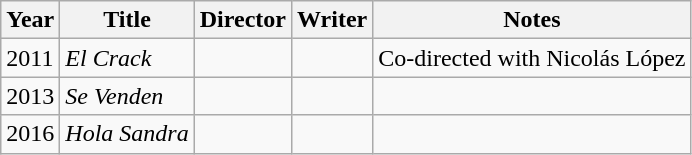<table class="wikitable sortable">
<tr>
<th style="width:26px;">Year</th>
<th>Title</th>
<th>Director</th>
<th>Writer</th>
<th>Notes</th>
</tr>
<tr>
<td>2011</td>
<td><em>El Crack</em></td>
<td></td>
<td></td>
<td>Co-directed with Nicolás López</td>
</tr>
<tr>
<td>2013</td>
<td><em>Se Venden</em></td>
<td></td>
<td></td>
<td></td>
</tr>
<tr>
<td>2016</td>
<td><em>Hola Sandra</em></td>
<td></td>
<td></td>
<td></td>
</tr>
</table>
